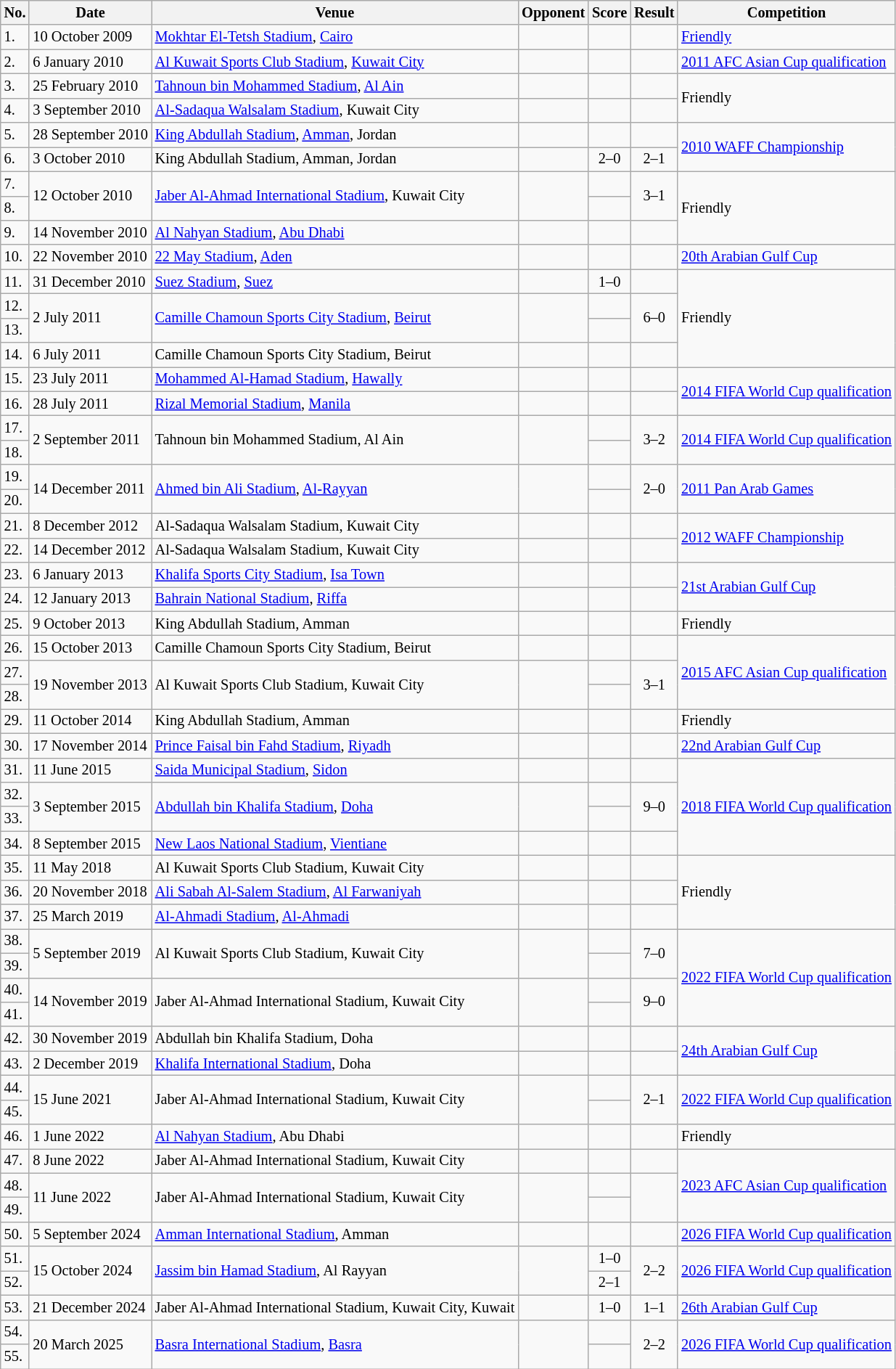<table class="wikitable" style="font-size:85%">
<tr>
<th>No.</th>
<th>Date</th>
<th>Venue</th>
<th>Opponent</th>
<th>Score</th>
<th>Result</th>
<th>Competition</th>
</tr>
<tr>
<td>1.</td>
<td>10 October 2009</td>
<td><a href='#'>Mokhtar El-Tetsh Stadium</a>, <a href='#'>Cairo</a></td>
<td></td>
<td></td>
<td></td>
<td><a href='#'>Friendly</a></td>
</tr>
<tr>
<td>2.</td>
<td>6 January 2010</td>
<td><a href='#'>Al Kuwait Sports Club Stadium</a>, <a href='#'>Kuwait City</a></td>
<td></td>
<td></td>
<td></td>
<td><a href='#'>2011 AFC Asian Cup qualification</a></td>
</tr>
<tr>
<td>3.</td>
<td>25 February 2010</td>
<td><a href='#'>Tahnoun bin Mohammed Stadium</a>, <a href='#'>Al Ain</a></td>
<td></td>
<td></td>
<td></td>
<td rowspan=2>Friendly</td>
</tr>
<tr>
<td>4.</td>
<td>3 September 2010</td>
<td><a href='#'>Al-Sadaqua Walsalam Stadium</a>, Kuwait City</td>
<td></td>
<td></td>
<td></td>
</tr>
<tr>
<td>5.</td>
<td>28 September 2010</td>
<td><a href='#'>King Abdullah Stadium</a>, <a href='#'>Amman</a>, Jordan</td>
<td></td>
<td></td>
<td></td>
<td rowspan=2><a href='#'>2010 WAFF Championship</a></td>
</tr>
<tr>
<td>6.</td>
<td>3 October 2010</td>
<td>King Abdullah Stadium, Amman, Jordan</td>
<td></td>
<td align=center>2–0</td>
<td align=center>2–1</td>
</tr>
<tr>
<td>7.</td>
<td rowspan=2>12 October 2010</td>
<td rowspan=2><a href='#'>Jaber Al-Ahmad International Stadium</a>, Kuwait City</td>
<td rowspan=2></td>
<td></td>
<td rowspan=2 style="text-align:center;">3–1</td>
<td rowspan=3>Friendly</td>
</tr>
<tr>
<td>8.</td>
<td></td>
</tr>
<tr>
<td>9.</td>
<td>14 November 2010</td>
<td><a href='#'>Al Nahyan Stadium</a>, <a href='#'>Abu Dhabi</a></td>
<td></td>
<td></td>
<td></td>
</tr>
<tr>
<td>10.</td>
<td>22 November 2010</td>
<td><a href='#'>22 May Stadium</a>, <a href='#'>Aden</a></td>
<td></td>
<td></td>
<td></td>
<td><a href='#'>20th Arabian Gulf Cup</a></td>
</tr>
<tr>
<td>11.</td>
<td>31 December 2010</td>
<td><a href='#'>Suez Stadium</a>, <a href='#'>Suez</a></td>
<td></td>
<td align=center>1–0</td>
<td></td>
<td rowspan=4>Friendly</td>
</tr>
<tr>
<td>12.</td>
<td rowspan=2>2 July 2011</td>
<td rowspan=2><a href='#'>Camille Chamoun Sports City Stadium</a>, <a href='#'>Beirut</a></td>
<td rowspan=2></td>
<td></td>
<td rowspan=2 style="text-align:center;">6–0</td>
</tr>
<tr>
<td>13.</td>
<td></td>
</tr>
<tr>
<td>14.</td>
<td>6 July 2011</td>
<td>Camille Chamoun Sports City Stadium, Beirut</td>
<td></td>
<td></td>
<td></td>
</tr>
<tr>
<td>15.</td>
<td>23 July 2011</td>
<td><a href='#'>Mohammed Al-Hamad Stadium</a>, <a href='#'>Hawally</a></td>
<td></td>
<td></td>
<td></td>
<td rowspan=2><a href='#'>2014 FIFA World Cup qualification</a></td>
</tr>
<tr>
<td>16.</td>
<td>28 July 2011</td>
<td><a href='#'>Rizal Memorial Stadium</a>, <a href='#'>Manila</a></td>
<td></td>
<td></td>
<td></td>
</tr>
<tr>
<td>17.</td>
<td rowspan=2>2 September 2011</td>
<td rowspan=2>Tahnoun bin Mohammed Stadium, Al Ain</td>
<td rowspan=2></td>
<td></td>
<td rowspan=2 style="text-align:center;">3–2</td>
<td rowspan=2><a href='#'>2014 FIFA World Cup qualification</a></td>
</tr>
<tr>
<td>18.</td>
<td></td>
</tr>
<tr>
<td>19.</td>
<td rowspan=2>14 December 2011</td>
<td rowspan=2><a href='#'>Ahmed bin Ali Stadium</a>, <a href='#'>Al-Rayyan</a></td>
<td rowspan=2></td>
<td></td>
<td rowspan=2 style="text-align:center;">2–0</td>
<td rowspan=2><a href='#'>2011 Pan Arab Games</a></td>
</tr>
<tr>
<td>20.</td>
<td></td>
</tr>
<tr>
<td>21.</td>
<td>8 December 2012</td>
<td>Al-Sadaqua Walsalam Stadium, Kuwait City</td>
<td></td>
<td></td>
<td></td>
<td rowspan=2><a href='#'>2012 WAFF Championship</a></td>
</tr>
<tr>
<td>22.</td>
<td>14 December 2012</td>
<td>Al-Sadaqua Walsalam Stadium, Kuwait City</td>
<td></td>
<td></td>
<td></td>
</tr>
<tr>
<td>23.</td>
<td>6 January 2013</td>
<td><a href='#'>Khalifa Sports City Stadium</a>, <a href='#'>Isa Town</a></td>
<td></td>
<td></td>
<td></td>
<td rowspan=2><a href='#'>21st Arabian Gulf Cup</a></td>
</tr>
<tr>
<td>24.</td>
<td>12 January 2013</td>
<td><a href='#'>Bahrain National Stadium</a>, <a href='#'>Riffa</a></td>
<td></td>
<td></td>
<td></td>
</tr>
<tr>
<td>25.</td>
<td>9 October 2013</td>
<td>King Abdullah Stadium, Amman</td>
<td></td>
<td></td>
<td></td>
<td>Friendly</td>
</tr>
<tr>
<td>26.</td>
<td>15 October 2013</td>
<td>Camille Chamoun Sports City Stadium, Beirut</td>
<td></td>
<td></td>
<td></td>
<td rowspan=3><a href='#'>2015 AFC Asian Cup qualification</a></td>
</tr>
<tr>
<td>27.</td>
<td rowspan=2>19 November 2013</td>
<td rowspan=2>Al Kuwait Sports Club Stadium, Kuwait City</td>
<td rowspan=2></td>
<td></td>
<td rowspan=2 style="text-align:center;">3–1</td>
</tr>
<tr>
<td>28.</td>
<td></td>
</tr>
<tr>
<td>29.</td>
<td>11 October 2014</td>
<td>King Abdullah Stadium, Amman</td>
<td></td>
<td></td>
<td></td>
<td>Friendly</td>
</tr>
<tr>
<td>30.</td>
<td>17 November 2014</td>
<td><a href='#'>Prince Faisal bin Fahd Stadium</a>, <a href='#'>Riyadh</a></td>
<td></td>
<td></td>
<td></td>
<td><a href='#'>22nd Arabian Gulf Cup</a></td>
</tr>
<tr>
<td>31.</td>
<td>11 June 2015</td>
<td><a href='#'>Saida Municipal Stadium</a>, <a href='#'>Sidon</a></td>
<td></td>
<td></td>
<td></td>
<td rowspan=4><a href='#'>2018 FIFA World Cup qualification</a></td>
</tr>
<tr>
<td>32.</td>
<td rowspan=2>3 September 2015</td>
<td rowspan=2><a href='#'>Abdullah bin Khalifa Stadium</a>, <a href='#'>Doha</a></td>
<td rowspan=2></td>
<td></td>
<td rowspan=2 style="text-align:center;">9–0</td>
</tr>
<tr>
<td>33.</td>
<td></td>
</tr>
<tr>
<td>34.</td>
<td>8 September 2015</td>
<td><a href='#'>New Laos National Stadium</a>, <a href='#'>Vientiane</a></td>
<td></td>
<td></td>
<td></td>
</tr>
<tr>
<td>35.</td>
<td>11 May 2018</td>
<td>Al Kuwait Sports Club Stadium, Kuwait City</td>
<td></td>
<td></td>
<td></td>
<td rowspan=3>Friendly</td>
</tr>
<tr>
<td>36.</td>
<td>20 November 2018</td>
<td><a href='#'>Ali Sabah Al-Salem Stadium</a>, <a href='#'>Al Farwaniyah</a></td>
<td></td>
<td></td>
<td></td>
</tr>
<tr>
<td>37.</td>
<td>25 March 2019</td>
<td><a href='#'>Al-Ahmadi Stadium</a>, <a href='#'>Al-Ahmadi</a></td>
<td></td>
<td></td>
<td></td>
</tr>
<tr>
<td>38.</td>
<td rowspan=2>5 September 2019</td>
<td rowspan=2>Al Kuwait Sports Club Stadium, Kuwait City</td>
<td rowspan=2></td>
<td></td>
<td rowspan=2 style="text-align:center;">7–0</td>
<td rowspan=4><a href='#'>2022 FIFA World Cup qualification</a></td>
</tr>
<tr>
<td>39.</td>
<td></td>
</tr>
<tr>
<td>40.</td>
<td rowspan=2>14 November 2019</td>
<td rowspan=2>Jaber Al-Ahmad International Stadium, Kuwait City</td>
<td rowspan=2></td>
<td></td>
<td rowspan=2 style="text-align:center;">9–0</td>
</tr>
<tr>
<td>41.</td>
<td></td>
</tr>
<tr>
<td>42.</td>
<td>30 November 2019</td>
<td>Abdullah bin Khalifa Stadium, Doha</td>
<td></td>
<td></td>
<td></td>
<td rowspan=2><a href='#'>24th Arabian Gulf Cup</a></td>
</tr>
<tr>
<td>43.</td>
<td>2 December 2019</td>
<td><a href='#'>Khalifa International Stadium</a>, Doha</td>
<td></td>
<td></td>
<td></td>
</tr>
<tr>
<td>44.</td>
<td rowspan=2>15 June 2021</td>
<td rowspan=2>Jaber Al-Ahmad International Stadium, Kuwait City</td>
<td rowspan=2></td>
<td></td>
<td rowspan=2 style="text-align:center;">2–1</td>
<td rowspan=2><a href='#'>2022 FIFA World Cup qualification</a></td>
</tr>
<tr>
<td>45.</td>
<td></td>
</tr>
<tr>
<td>46.</td>
<td>1 June 2022</td>
<td><a href='#'>Al Nahyan Stadium</a>, Abu Dhabi</td>
<td></td>
<td></td>
<td></td>
<td>Friendly</td>
</tr>
<tr>
<td>47.</td>
<td>8 June 2022</td>
<td>Jaber Al-Ahmad International Stadium, Kuwait City</td>
<td></td>
<td></td>
<td></td>
<td rowspan=3><a href='#'>2023 AFC Asian Cup qualification</a></td>
</tr>
<tr>
<td>48.</td>
<td rowspan=2>11 June 2022</td>
<td rowspan=2>Jaber Al-Ahmad International Stadium, Kuwait City</td>
<td rowspan=2></td>
<td></td>
<td rowspan=2></td>
</tr>
<tr>
<td>49.</td>
<td></td>
</tr>
<tr>
<td>50.</td>
<td>5 September 2024</td>
<td><a href='#'>Amman International Stadium</a>, Amman</td>
<td></td>
<td></td>
<td></td>
<td><a href='#'>2026 FIFA World Cup qualification</a></td>
</tr>
<tr>
<td>51.</td>
<td rowspan=2>15 October 2024</td>
<td rowspan=2><a href='#'>Jassim bin Hamad Stadium</a>, Al Rayyan</td>
<td rowspan=2></td>
<td align=center>1–0</td>
<td align=center rowspan=2 align=center>2–2</td>
<td rowspan=2><a href='#'>2026 FIFA World Cup qualification</a></td>
</tr>
<tr>
<td>52.</td>
<td align=center>2–1</td>
</tr>
<tr>
<td>53.</td>
<td>21 December 2024</td>
<td>Jaber Al-Ahmad International Stadium, Kuwait City, Kuwait</td>
<td></td>
<td align="center">1–0</td>
<td align="center">1–1</td>
<td><a href='#'>26th Arabian Gulf Cup</a></td>
</tr>
<tr>
<td>54.</td>
<td rowspan=2>20 March 2025</td>
<td rowspan=2><a href='#'>Basra International Stadium</a>, <a href='#'>Basra</a></td>
<td rowspan=2></td>
<td></td>
<td rowspan=2 style="text-align:center;">2–2</td>
<td rowspan=2><a href='#'>2026 FIFA World Cup qualification</a></td>
</tr>
<tr>
<td>55.</td>
<td></td>
</tr>
</table>
